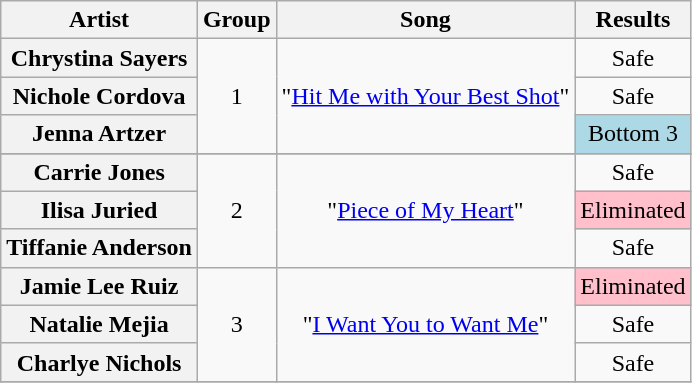<table class="wikitable plainrowheaders" style="text-align:center;">
<tr>
<th scope="col">Artist</th>
<th scope="col">Group</th>
<th scope="col">Song</th>
<th scope="col">Results</th>
</tr>
<tr>
<th scope="row">Chrystina Sayers</th>
<td rowspan="3">1</td>
<td rowspan="3">"<a href='#'>Hit Me with Your Best Shot</a>"</td>
<td>Safe</td>
</tr>
<tr>
<th scope="row">Nichole Cordova</th>
<td>Safe</td>
</tr>
<tr>
<th scope="row">Jenna Artzer</th>
<td style="background:lightblue;">Bottom 3</td>
</tr>
<tr>
</tr>
<tr>
<th scope="row">Carrie Jones</th>
<td rowspan="3">2</td>
<td rowspan="3">"<a href='#'>Piece of My Heart</a>"</td>
<td>Safe</td>
</tr>
<tr>
<th scope="row">Ilisa Juried</th>
<td style="background:pink;">Eliminated</td>
</tr>
<tr>
<th scope="row">Tiffanie Anderson</th>
<td>Safe</td>
</tr>
<tr>
<th scope="row">Jamie Lee Ruiz</th>
<td rowspan="3">3</td>
<td rowspan="3">"<a href='#'>I Want You to Want Me</a>"</td>
<td style="background:pink;">Eliminated</td>
</tr>
<tr>
<th scope="row">Natalie Mejia</th>
<td>Safe</td>
</tr>
<tr>
<th scope="row">Charlye Nichols</th>
<td>Safe</td>
</tr>
<tr>
</tr>
</table>
